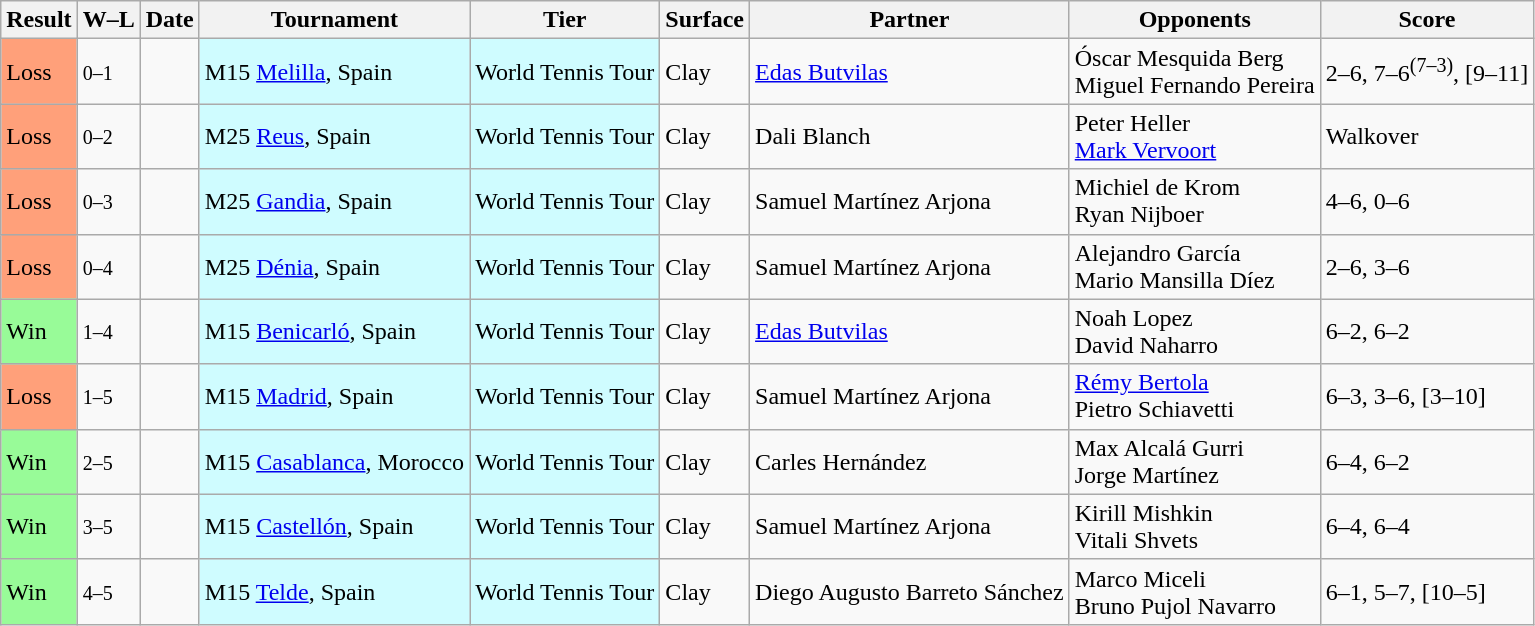<table class="sortable wikitable">
<tr>
<th>Result</th>
<th class="unsortable">W–L</th>
<th>Date</th>
<th>Tournament</th>
<th>Tier</th>
<th>Surface</th>
<th>Partner</th>
<th>Opponents</th>
<th class="unsortable">Score</th>
</tr>
<tr>
<td bgcolor=FFA07A>Loss</td>
<td><small>0–1</small></td>
<td></td>
<td style="background:#cffcff;">M15 <a href='#'>Melilla</a>, Spain</td>
<td style="background:#cffcff;">World Tennis Tour</td>
<td>Clay</td>
<td> <a href='#'>Edas Butvilas</a></td>
<td> Óscar Mesquida Berg<br> Miguel Fernando Pereira</td>
<td>2–6, 7–6<sup>(7–3)</sup>, [9–11]</td>
</tr>
<tr>
<td bgcolor=FFA07A>Loss</td>
<td><small>0–2</small></td>
<td></td>
<td style="background:#cffcff;">M25 <a href='#'>Reus</a>, Spain</td>
<td style="background:#cffcff;">World Tennis Tour</td>
<td>Clay</td>
<td> Dali Blanch</td>
<td> Peter Heller<br> <a href='#'>Mark Vervoort</a></td>
<td>Walkover</td>
</tr>
<tr>
<td bgcolor=FFA07A>Loss</td>
<td><small>0–3</small></td>
<td></td>
<td style="background:#cffcff;">M25 <a href='#'>Gandia</a>, Spain</td>
<td style="background:#cffcff;">World Tennis Tour</td>
<td>Clay</td>
<td> Samuel Martínez Arjona</td>
<td> Michiel de Krom<br> Ryan Nijboer</td>
<td>4–6, 0–6</td>
</tr>
<tr>
<td bgcolor=FFA07A>Loss</td>
<td><small>0–4</small></td>
<td></td>
<td style="background:#cffcff;">M25 <a href='#'>Dénia</a>, Spain</td>
<td style="background:#cffcff;">World Tennis Tour</td>
<td>Clay</td>
<td> Samuel Martínez Arjona</td>
<td> Alejandro García<br> Mario Mansilla Díez</td>
<td>2–6, 3–6</td>
</tr>
<tr>
<td bgcolor=98FB98>Win</td>
<td><small>1–4</small></td>
<td></td>
<td style="background:#cffcff;">M15 <a href='#'>Benicarló</a>, Spain</td>
<td style="background:#cffcff;">World Tennis Tour</td>
<td>Clay</td>
<td> <a href='#'>Edas Butvilas</a></td>
<td> Noah Lopez<br> David Naharro</td>
<td>6–2, 6–2</td>
</tr>
<tr>
<td bgcolor=FFA07A>Loss</td>
<td><small>1–5</small></td>
<td></td>
<td style="background:#cffcff;">M15 <a href='#'>Madrid</a>, Spain</td>
<td style="background:#cffcff;">World Tennis Tour</td>
<td>Clay</td>
<td> Samuel Martínez Arjona</td>
<td> <a href='#'>Rémy Bertola</a><br> Pietro Schiavetti</td>
<td>6–3, 3–6, [3–10]</td>
</tr>
<tr>
<td bgcolor=98FB98>Win</td>
<td><small>2–5</small></td>
<td></td>
<td style="background:#cffcff;">M15 <a href='#'>Casablanca</a>, Morocco</td>
<td style="background:#cffcff;">World Tennis Tour</td>
<td>Clay</td>
<td> Carles Hernández</td>
<td> Max Alcalá Gurri<br> Jorge Martínez</td>
<td>6–4, 6–2</td>
</tr>
<tr>
<td bgcolor=98FB98>Win</td>
<td><small>3–5</small></td>
<td></td>
<td style="background:#cffcff;">M15 <a href='#'>Castellón</a>, Spain</td>
<td style="background:#cffcff;">World Tennis Tour</td>
<td>Clay</td>
<td> Samuel Martínez Arjona</td>
<td> Kirill Mishkin <br> Vitali Shvets</td>
<td>6–4, 6–4</td>
</tr>
<tr>
<td bgcolor=98FB98>Win</td>
<td><small>4–5</small></td>
<td></td>
<td style="background:#cffcff;">M15 <a href='#'>Telde</a>, Spain</td>
<td style="background:#cffcff;">World Tennis Tour</td>
<td>Clay</td>
<td> Diego Augusto Barreto Sánchez</td>
<td> Marco Miceli <br> Bruno Pujol Navarro</td>
<td>6–1, 5–7, [10–5]</td>
</tr>
</table>
